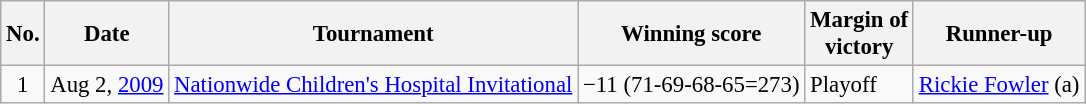<table class="wikitable" style="font-size:95%;">
<tr>
<th>No.</th>
<th>Date</th>
<th>Tournament</th>
<th>Winning score</th>
<th>Margin of<br>victory</th>
<th>Runner-up</th>
</tr>
<tr>
<td align=center>1</td>
<td>Aug 2, <a href='#'>2009</a></td>
<td><a href='#'>Nationwide Children's Hospital Invitational</a></td>
<td>−11 (71-69-68-65=273)</td>
<td>Playoff</td>
<td> <a href='#'>Rickie Fowler</a> (a)</td>
</tr>
</table>
